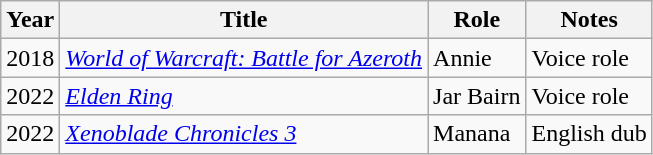<table class="wikitable sortable">
<tr>
<th>Year</th>
<th>Title</th>
<th>Role</th>
<th>Notes</th>
</tr>
<tr>
<td>2018</td>
<td><em><a href='#'>World of Warcraft: Battle for Azeroth</a></em></td>
<td>Annie</td>
<td>Voice role</td>
</tr>
<tr>
<td>2022</td>
<td><em><a href='#'>Elden Ring</a></em></td>
<td>Jar Bairn</td>
<td>Voice role</td>
</tr>
<tr>
<td>2022</td>
<td><em><a href='#'>Xenoblade Chronicles 3</a></em></td>
<td>Manana</td>
<td>English dub</td>
</tr>
</table>
